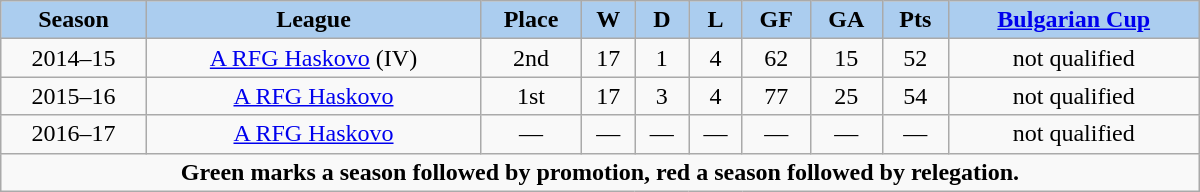<table class="wikitable" width="800px">
<tr>
<th style="background:#ABCDEF;">Season</th>
<th style="background:#ABCDEF;">League</th>
<th style="background:#ABCDEF;">Place</th>
<th style="background:#ABCDEF;">W</th>
<th style="background:#ABCDEF;">D</th>
<th style="background:#ABCDEF;">L</th>
<th style="background:#ABCDEF;">GF</th>
<th style="background:#ABCDEF;">GA</th>
<th style="background:#ABCDEF;">Pts</th>
<th style="background:#ABCDEF;"><a href='#'>Bulgarian Cup</a></th>
</tr>
<tr align="center">
<td>2014–15</td>
<td><a href='#'>A RFG Haskovo</a> (IV)</td>
<td>2nd</td>
<td>17</td>
<td>1</td>
<td>4</td>
<td>62</td>
<td>15</td>
<td>52</td>
<td>not qualified</td>
</tr>
<tr align="center">
<td>2015–16</td>
<td><a href='#'>A RFG Haskovo</a></td>
<td>1st</td>
<td>17</td>
<td>3</td>
<td>4</td>
<td>77</td>
<td>25</td>
<td>54</td>
<td>not qualified</td>
</tr>
<tr align="center">
<td>2016–17</td>
<td><a href='#'>A RFG Haskovo</a></td>
<td>—</td>
<td>—</td>
<td>—</td>
<td>—</td>
<td>—</td>
<td>—</td>
<td>—</td>
<td>not qualified</td>
</tr>
<tr>
<td colspan="12" align="center"><strong>Green marks a season followed by promotion, red a season followed by relegation.</strong></td>
</tr>
</table>
